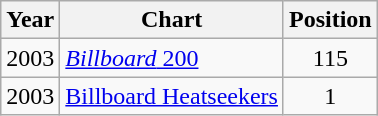<table class="wikitable">
<tr>
<th align="left">Year</th>
<th align="left">Chart</th>
<th align="left">Position</th>
</tr>
<tr>
<td>2003</td>
<td><a href='#'><em>Billboard</em> 200</a></td>
<td align="center">115</td>
</tr>
<tr>
<td>2003</td>
<td><a href='#'>Billboard Heatseekers</a></td>
<td align="center">1</td>
</tr>
</table>
